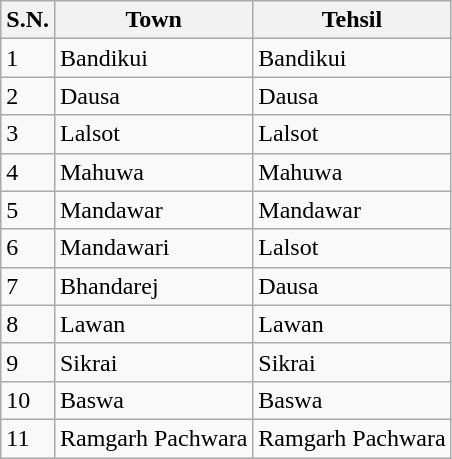<table class="wikitable">
<tr>
<th>S.N.</th>
<th>Town</th>
<th>Tehsil</th>
</tr>
<tr>
<td>1</td>
<td>Bandikui</td>
<td>Bandikui</td>
</tr>
<tr>
<td>2</td>
<td>Dausa</td>
<td>Dausa</td>
</tr>
<tr>
<td>3</td>
<td>Lalsot</td>
<td>Lalsot</td>
</tr>
<tr>
<td>4</td>
<td>Mahuwa</td>
<td>Mahuwa</td>
</tr>
<tr>
<td>5</td>
<td>Mandawar</td>
<td>Mandawar</td>
</tr>
<tr>
<td>6</td>
<td>Mandawari</td>
<td>Lalsot</td>
</tr>
<tr>
<td>7</td>
<td>Bhandarej</td>
<td>Dausa</td>
</tr>
<tr>
<td>8</td>
<td>Lawan</td>
<td>Lawan</td>
</tr>
<tr>
<td>9</td>
<td>Sikrai</td>
<td>Sikrai</td>
</tr>
<tr>
<td>10</td>
<td>Baswa</td>
<td>Baswa</td>
</tr>
<tr>
<td>11</td>
<td>Ramgarh Pachwara</td>
<td>Ramgarh Pachwara</td>
</tr>
</table>
